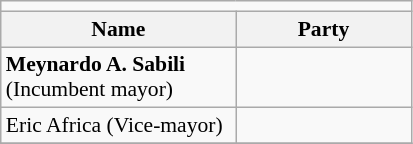<table class=wikitable style="font-size:90%">
<tr>
<td colspan=4 bgcolor=></td>
</tr>
<tr>
<th width=150px>Name</th>
<th colspan=2 width=110px>Party</th>
</tr>
<tr>
<td><strong>Meynardo A. Sabili</strong> (Incumbent mayor)</td>
<td></td>
</tr>
<tr>
<td>Eric Africa (Vice-mayor)</td>
<td></td>
</tr>
<tr>
</tr>
</table>
